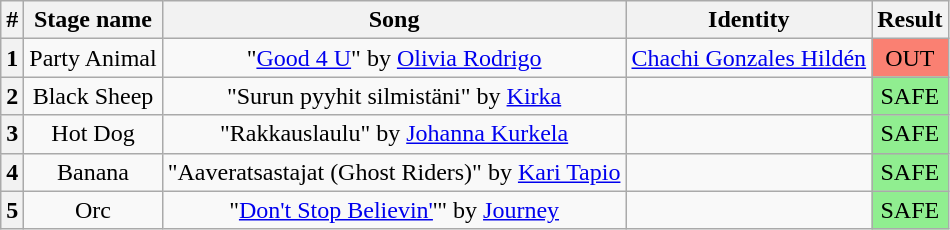<table class="wikitable plainrowheaders" style="text-align: center;">
<tr>
<th>#</th>
<th>Stage name</th>
<th>Song</th>
<th>Identity</th>
<th>Result</th>
</tr>
<tr>
<th>1</th>
<td>Party Animal</td>
<td>"<a href='#'>Good 4 U</a>" by <a href='#'>Olivia Rodrigo</a></td>
<td><a href='#'>Chachi Gonzales Hildén</a></td>
<td bgcolor="salmon">OUT</td>
</tr>
<tr>
<th>2</th>
<td>Black Sheep</td>
<td>"Surun pyyhit silmistäni" by <a href='#'>Kirka</a></td>
<td></td>
<td bgcolor="lightgreen">SAFE</td>
</tr>
<tr>
<th>3</th>
<td>Hot Dog</td>
<td>"Rakkauslaulu" by <a href='#'>Johanna Kurkela</a></td>
<td></td>
<td bgcolor="lightgreen">SAFE</td>
</tr>
<tr>
<th>4</th>
<td>Banana</td>
<td>"Aaveratsastajat (Ghost Riders)" by <a href='#'>Kari Tapio</a></td>
<td></td>
<td bgcolor="lightgreen">SAFE</td>
</tr>
<tr>
<th>5</th>
<td>Orc</td>
<td>"<a href='#'>Don't Stop Believin'</a>'" by <a href='#'>Journey</a></td>
<td></td>
<td bgcolor="lightgreen">SAFE</td>
</tr>
</table>
